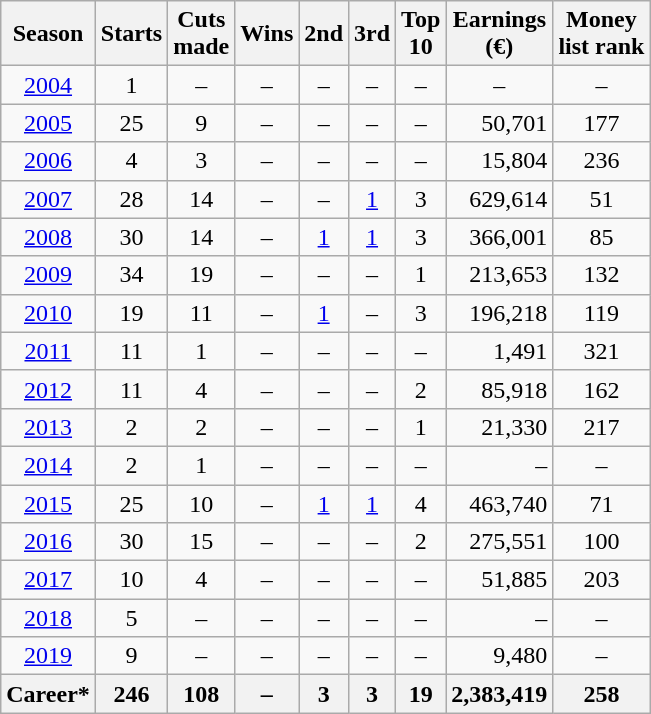<table class="wikitable" style="text-align:center">
<tr>
<th>Season</th>
<th>Starts</th>
<th>Cuts<br>made</th>
<th>Wins</th>
<th>2nd</th>
<th>3rd</th>
<th>Top<br>10</th>
<th>Earnings<br>(€)</th>
<th>Money<br>list rank</th>
</tr>
<tr>
<td><a href='#'>2004</a></td>
<td>1</td>
<td>–</td>
<td>–</td>
<td>–</td>
<td>–</td>
<td>–</td>
<td>–</td>
<td>–</td>
</tr>
<tr>
<td><a href='#'>2005</a></td>
<td>25</td>
<td>9</td>
<td>–</td>
<td>–</td>
<td>–</td>
<td>–</td>
<td style="text-align:right;">50,701</td>
<td>177</td>
</tr>
<tr>
<td><a href='#'>2006</a></td>
<td>4</td>
<td>3</td>
<td>–</td>
<td>–</td>
<td>–</td>
<td>–</td>
<td style="text-align:right;">15,804</td>
<td>236</td>
</tr>
<tr>
<td><a href='#'>2007</a></td>
<td>28</td>
<td>14</td>
<td>–</td>
<td>–</td>
<td><a href='#'>1</a></td>
<td>3</td>
<td style="text-align:right;">629,614</td>
<td>51</td>
</tr>
<tr>
<td><a href='#'>2008</a></td>
<td>30</td>
<td>14</td>
<td>–</td>
<td><a href='#'>1</a></td>
<td><a href='#'>1</a></td>
<td>3</td>
<td style="text-align:right;">366,001</td>
<td>85</td>
</tr>
<tr>
<td><a href='#'>2009</a></td>
<td>34</td>
<td>19</td>
<td>–</td>
<td>–</td>
<td>–</td>
<td>1</td>
<td style="text-align:right;">213,653</td>
<td>132</td>
</tr>
<tr>
<td><a href='#'>2010</a></td>
<td>19</td>
<td>11</td>
<td>–</td>
<td><a href='#'>1</a></td>
<td>–</td>
<td>3</td>
<td style="text-align:right;">196,218</td>
<td>119</td>
</tr>
<tr>
<td><a href='#'>2011</a></td>
<td>11</td>
<td>1</td>
<td>–</td>
<td>–</td>
<td>–</td>
<td>–</td>
<td style="text-align:right;">1,491</td>
<td>321</td>
</tr>
<tr>
<td><a href='#'>2012</a></td>
<td>11</td>
<td>4</td>
<td>–</td>
<td>–</td>
<td>–</td>
<td>2</td>
<td style="text-align:right;">85,918</td>
<td>162</td>
</tr>
<tr>
<td><a href='#'>2013</a></td>
<td>2</td>
<td>2</td>
<td>–</td>
<td>–</td>
<td>–</td>
<td>1</td>
<td style="text-align:right;">21,330</td>
<td>217</td>
</tr>
<tr>
<td><a href='#'>2014</a></td>
<td>2</td>
<td>1</td>
<td>–</td>
<td>–</td>
<td>–</td>
<td>–</td>
<td style="text-align:right;">–</td>
<td>–</td>
</tr>
<tr>
<td><a href='#'>2015</a></td>
<td>25</td>
<td>10</td>
<td>–</td>
<td><a href='#'>1</a></td>
<td><a href='#'>1</a></td>
<td>4</td>
<td style="text-align:right;">463,740</td>
<td>71</td>
</tr>
<tr>
<td><a href='#'>2016</a></td>
<td>30</td>
<td>15</td>
<td>–</td>
<td>–</td>
<td>–</td>
<td>2</td>
<td style="text-align:right;">275,551</td>
<td>100</td>
</tr>
<tr>
<td><a href='#'>2017</a></td>
<td>10</td>
<td>4</td>
<td>–</td>
<td>–</td>
<td>–</td>
<td>–</td>
<td style="text-align:right;">51,885</td>
<td>203</td>
</tr>
<tr>
<td><a href='#'>2018</a></td>
<td>5</td>
<td>–</td>
<td>–</td>
<td>–</td>
<td>–</td>
<td>–</td>
<td style="text-align:right;">–</td>
<td>–</td>
</tr>
<tr>
<td><a href='#'>2019</a></td>
<td>9</td>
<td>–</td>
<td>–</td>
<td>–</td>
<td>–</td>
<td>–</td>
<td style="text-align:right;">9,480</td>
<td>–</td>
</tr>
<tr>
<th>Career*</th>
<th>246</th>
<th>108</th>
<th>–</th>
<th>3</th>
<th>3</th>
<th>19</th>
<th>2,383,419</th>
<th>258</th>
</tr>
</table>
